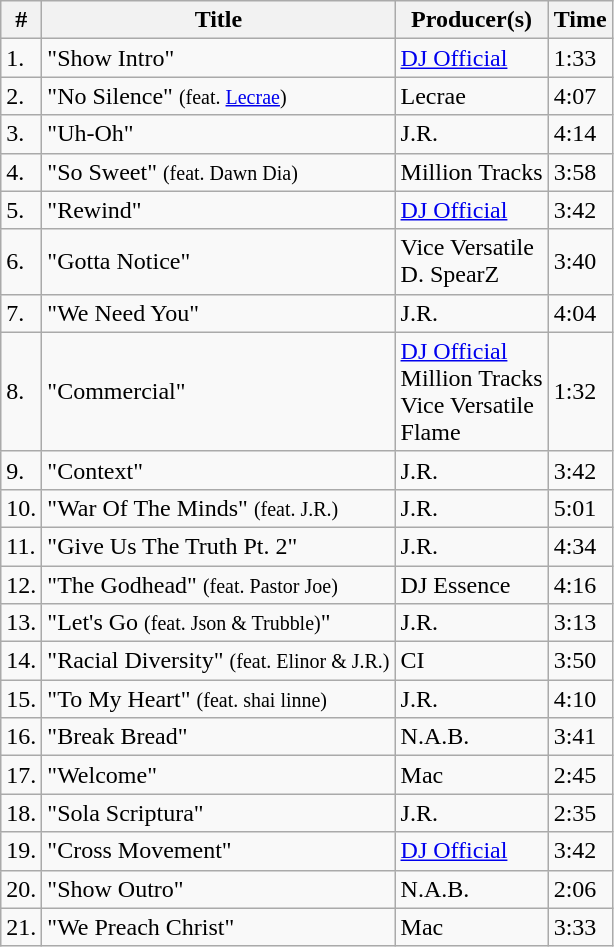<table class="wikitable">
<tr>
<th align="center">#</th>
<th align="center">Title</th>
<th align="center">Producer(s)</th>
<th align="center">Time</th>
</tr>
<tr>
<td>1.</td>
<td>"Show Intro"</td>
<td><a href='#'>DJ Official</a></td>
<td>1:33</td>
</tr>
<tr>
<td>2.</td>
<td>"No Silence" <small>(feat. <a href='#'>Lecrae</a>)</small></td>
<td>Lecrae</td>
<td>4:07</td>
</tr>
<tr>
<td>3.</td>
<td>"Uh-Oh"</td>
<td>J.R.</td>
<td>4:14</td>
</tr>
<tr>
<td>4.</td>
<td>"So Sweet" <small>(feat. Dawn Dia)</small></td>
<td>Million Tracks</td>
<td>3:58</td>
</tr>
<tr>
<td>5.</td>
<td>"Rewind"</td>
<td><a href='#'>DJ Official</a></td>
<td>3:42</td>
</tr>
<tr>
<td>6.</td>
<td>"Gotta Notice"</td>
<td>Vice Versatile<br>D. SpearZ</td>
<td>3:40</td>
</tr>
<tr>
<td>7.</td>
<td>"We Need You"</td>
<td>J.R.</td>
<td>4:04</td>
</tr>
<tr>
<td>8.</td>
<td>"Commercial"</td>
<td><a href='#'>DJ Official</a><br>Million Tracks<br>Vice Versatile<br>Flame</td>
<td>1:32</td>
</tr>
<tr>
<td>9.</td>
<td>"Context"</td>
<td>J.R.</td>
<td>3:42</td>
</tr>
<tr>
<td>10.</td>
<td>"War Of The Minds" <small>(feat. J.R.)</small></td>
<td>J.R.</td>
<td>5:01</td>
</tr>
<tr>
<td>11.</td>
<td>"Give Us The Truth Pt. 2"</td>
<td>J.R.</td>
<td>4:34</td>
</tr>
<tr>
<td>12.</td>
<td>"The Godhead" <small>(feat. Pastor Joe)</small></td>
<td>DJ Essence</td>
<td>4:16</td>
</tr>
<tr>
<td>13.</td>
<td>"Let's Go <small>(feat. Json & Trubble)</small>"</td>
<td>J.R.</td>
<td>3:13</td>
</tr>
<tr>
<td>14.</td>
<td>"Racial Diversity" <small>(feat. Elinor & J.R.)</small></td>
<td>CI</td>
<td>3:50</td>
</tr>
<tr>
<td>15.</td>
<td>"To My Heart" <small>(feat. shai linne)</small></td>
<td>J.R.</td>
<td>4:10</td>
</tr>
<tr>
<td>16.</td>
<td>"Break Bread"</td>
<td>N.A.B.</td>
<td>3:41</td>
</tr>
<tr>
<td>17.</td>
<td>"Welcome"</td>
<td>Mac</td>
<td>2:45</td>
</tr>
<tr>
<td>18.</td>
<td>"Sola Scriptura"</td>
<td>J.R.</td>
<td>2:35</td>
</tr>
<tr>
<td>19.</td>
<td>"Cross Movement"</td>
<td><a href='#'>DJ Official</a></td>
<td>3:42</td>
</tr>
<tr>
<td>20.</td>
<td>"Show Outro"</td>
<td>N.A.B.</td>
<td>2:06</td>
</tr>
<tr>
<td>21.</td>
<td>"We Preach Christ"</td>
<td>Mac</td>
<td>3:33</td>
</tr>
</table>
